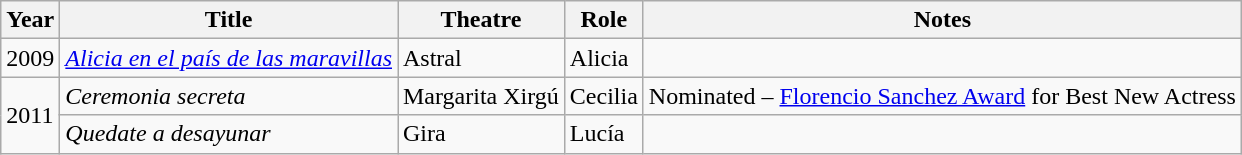<table class="wikitable sortable">
<tr>
<th>Year</th>
<th>Title</th>
<th>Theatre</th>
<th>Role</th>
<th class="unsortable">Notes</th>
</tr>
<tr>
<td>2009</td>
<td><em><a href='#'>Alicia en el país de las maravillas</a></em></td>
<td>Astral</td>
<td>Alicia</td>
<td></td>
</tr>
<tr>
<td rowspan=2>2011</td>
<td><em>Ceremonia secreta</em></td>
<td Casal de Catalunya>Margarita Xirgú</td>
<td>Cecilia</td>
<td>Nominated – <a href='#'>Florencio Sanchez Award</a> for Best New Actress</td>
</tr>
<tr>
<td><em>Quedate a desayunar</em></td>
<td>Gira</td>
<td>Lucía</td>
<td></td>
</tr>
</table>
